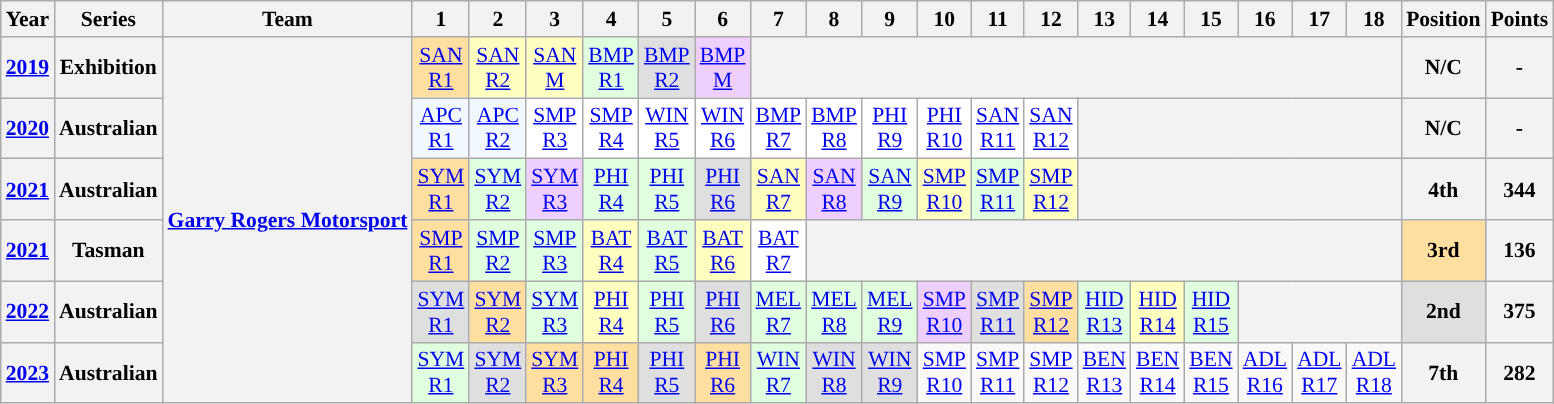<table class="wikitable" style="text-align:center; font-size:90%">
<tr>
<th>Year</th>
<th>Series</th>
<th>Team</th>
<th>1</th>
<th>2</th>
<th>3</th>
<th>4</th>
<th>5</th>
<th>6</th>
<th>7</th>
<th>8</th>
<th>9</th>
<th>10</th>
<th>11</th>
<th>12</th>
<th>13</th>
<th>14</th>
<th>15</th>
<th>16</th>
<th>17</th>
<th>18</th>
<th>Position</th>
<th>Points</th>
</tr>
<tr>
<th><a href='#'>2019</a></th>
<th>Exhibition</th>
<th rowspan=6><a href='#'>Garry Rogers Motorsport</a></th>
<td style=background:#ffdf9f><a href='#'>SAN<br>R1</a><br></td>
<td style=background:#ffffbf><a href='#'>SAN<br>R2</a><br></td>
<td style=background:#ffffbf><a href='#'>SAN<br>M</a><em><br></em></td>
<td style=background:#dfffdf><a href='#'>BMP<br>R1</a><br></td>
<td style=background:#dfdfdf><a href='#'>BMP<br>R2</a><br></td>
<td style=background:#efcfff><a href='#'>BMP<br>M</a><br></td>
<th colspan=12></th>
<th>N/C</th>
<th>-</th>
</tr>
<tr>
<th><a href='#'>2020</a></th>
<th>Australian</th>
<td style=background:#f1f8ff><a href='#'>APC<br>R1</a><br></td>
<td style=background:#f1f8ff><a href='#'>APC<br>R2</a><br></td>
<td style=background:#ffffff><a href='#'>SMP<br>R3</a><br></td>
<td style=background:#ffffff><a href='#'>SMP<br>R4</a><br></td>
<td style=background:#ffffff><a href='#'>WIN<br>R5</a><br></td>
<td style=background:#ffffff><a href='#'>WIN<br>R6</a><br></td>
<td style=background:#ffffff><a href='#'>BMP<br>R7</a><br></td>
<td style=background:#ffffff><a href='#'>BMP<br>R8</a><br></td>
<td style=background:#ffffff><a href='#'>PHI<br>R9</a><br></td>
<td style=background:#ffffff><a href='#'>PHI<br>R10</a><br></td>
<td style=background:#ffffff><a href='#'>SAN<br>R11</a><br></td>
<td style=background:#ffffff><a href='#'>SAN<br>R12</a><br></td>
<th colspan=6></th>
<th>N/C</th>
<th>-</th>
</tr>
<tr>
<th><a href='#'>2021</a></th>
<th>Australian</th>
<td style=background:#ffdf9f><a href='#'>SYM<br>R1</a><br></td>
<td style=background:#dfffdf><a href='#'>SYM<br>R2</a><br></td>
<td style=background:#efcfff><a href='#'>SYM<br>R3</a><br></td>
<td style=background:#dfffdf><a href='#'>PHI<br>R4</a><br></td>
<td style=background:#dfffdf><a href='#'>PHI<br>R5</a><br></td>
<td style=background:#dfdfdf><a href='#'>PHI<br>R6</a><br></td>
<td style=background:#ffffbf><a href='#'>SAN<br>R7</a><br></td>
<td style=background:#efcfff><a href='#'>SAN<br>R8</a><br></td>
<td style=background:#dfffdf><a href='#'>SAN<br>R9</a><br></td>
<td style=background:#ffffbf><a href='#'>SMP<br>R10</a><br></td>
<td style=background:#dfffdf><a href='#'>SMP<br>R11</a><br></td>
<td style=background:#ffffbf><a href='#'>SMP<br>R12</a><br></td>
<th colspan=6></th>
<th>4th</th>
<th>344</th>
</tr>
<tr>
<th><a href='#'>2021</a></th>
<th>Tasman</th>
<td style=background:#ffdf9f><a href='#'>SMP<br>R1</a><br></td>
<td style=background:#dfffdf><a href='#'>SMP<br>R2</a><br></td>
<td style=background:#dfffdf><a href='#'>SMP<br>R3</a><br></td>
<td style=background:#ffffbf><a href='#'>BAT<br>R4</a><br></td>
<td style=background:#dfffdf><a href='#'>BAT<br>R5</a><br></td>
<td style=background:#ffffbf><a href='#'>BAT<br>R6</a><br></td>
<td style=background:#ffffff><a href='#'>BAT<br>R7</a><br></td>
<th colspan=11></th>
<th style=background:#ffdf9f><strong>3rd</strong></th>
<th>136</th>
</tr>
<tr>
<th><a href='#'>2022</a></th>
<th>Australian</th>
<td style=background:#dfdfdf><a href='#'>SYM<br>R1</a><br></td>
<td style=background:#ffdf9f><a href='#'>SYM<br>R2</a><br></td>
<td style=background:#dfffdf><a href='#'>SYM<br>R3</a><br></td>
<td style=background:#ffffbf><a href='#'>PHI<br>R4</a><br></td>
<td style=background:#dfffdf><a href='#'>PHI<br>R5</a><br></td>
<td style=background:#dfdfdf><a href='#'>PHI<br>R6</a><br></td>
<td style=background:#dfffdf><a href='#'>MEL<br>R7</a><br></td>
<td style=background:#dfffdf><a href='#'>MEL<br>R8</a><br></td>
<td style=background:#dfffdf><a href='#'>MEL<br>R9</a><br></td>
<td style=background:#efcfff><a href='#'>SMP<br>R10</a><br></td>
<td style=background:#dfdfdf><a href='#'>SMP<br>R11</a><br></td>
<td style=background:#ffdf9f><a href='#'>SMP<br>R12</a><br></td>
<td style=background:#dfffdf><a href='#'>HID<br>R13</a><br></td>
<td style=background:#ffffbf><a href='#'>HID<br>R14</a><br></td>
<td style=background:#dfffdf><a href='#'>HID<br>R15</a><br></td>
<th colspan=3></th>
<th style=background:#dfdfdf><strong>2nd</strong></th>
<th>375</th>
</tr>
<tr>
<th><a href='#'>2023</a></th>
<th>Australian</th>
<td style="background:#dfffdf"><a href='#'>SYM<br>R1</a><br></td>
<td style="background:#dfdfdf"><a href='#'>SYM<br>R2</a><br></td>
<td style="background:#ffdf9f"><a href='#'>SYM<br>R3</a><br></td>
<td style="background:#ffdf9f"><a href='#'>PHI<br>R4</a><br></td>
<td style="background:#dfdfdf"><a href='#'>PHI<br>R5</a><br></td>
<td style="background:#ffdf9f"><a href='#'>PHI<br>R6</a><br></td>
<td style="background:#dfffdf"><a href='#'>WIN<br>R7</a><br></td>
<td style="background:#dfdfdf"><a href='#'>WIN<br>R8</a><br></td>
<td style="background:#dfdfdf"><a href='#'>WIN<br>R9</a><br></td>
<td><a href='#'>SMP<br>R10</a></td>
<td><a href='#'>SMP<br>R11</a></td>
<td><a href='#'>SMP<br>R12</a></td>
<td><a href='#'>BEN<br>R13</a></td>
<td><a href='#'>BEN<br>R14</a></td>
<td><a href='#'>BEN<br>R15</a></td>
<td><a href='#'>ADL<br>R16</a></td>
<td><a href='#'>ADL<br>R17</a></td>
<td><a href='#'>ADL<br>R18</a></td>
<th>7th</th>
<th>282</th>
</tr>
</table>
